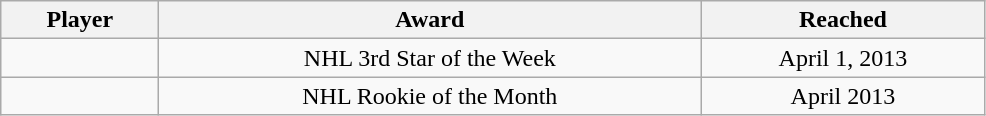<table class="wikitable"  style="width:52%; text-align:center;">
<tr>
<th>Player</th>
<th>Award</th>
<th>Reached</th>
</tr>
<tr>
<td></td>
<td style=white-space:nowrap>NHL 3rd Star of the Week</td>
<td>April 1, 2013</td>
</tr>
<tr>
<td></td>
<td style=white-space:nowrap>NHL Rookie of the Month</td>
<td>April 2013</td>
</tr>
</table>
